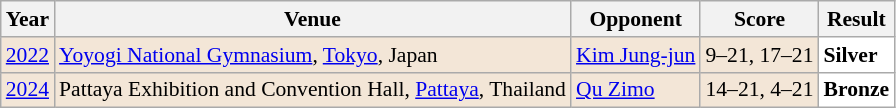<table class="sortable wikitable" style="font-size: 90%;">
<tr>
<th>Year</th>
<th>Venue</th>
<th>Opponent</th>
<th>Score</th>
<th>Result</th>
</tr>
<tr style="background:#F3E6D7">
<td align="center"><a href='#'>2022</a></td>
<td align="left"><a href='#'>Yoyogi National Gymnasium</a>, <a href='#'>Tokyo</a>, Japan</td>
<td align="left"> <a href='#'>Kim Jung-jun</a></td>
<td align="left">9–21, 17–21</td>
<td style="text-align:left; background:white"> <strong>Silver</strong></td>
</tr>
<tr style="background:#F3E6D7">
<td align="center"><a href='#'>2024</a></td>
<td align="left">Pattaya Exhibition and Convention Hall, <a href='#'>Pattaya</a>, Thailand</td>
<td align="left"> <a href='#'>Qu Zimo</a></td>
<td align="left">14–21, 4–21</td>
<td style="text-align:left; background:white"> <strong>Bronze</strong></td>
</tr>
</table>
